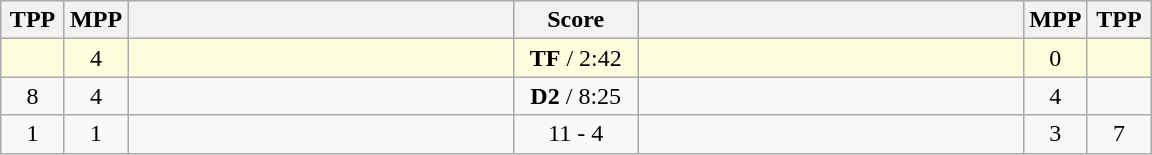<table class="wikitable" style="text-align: center;" |>
<tr>
<th width="35">TPP</th>
<th width="35">MPP</th>
<th width="250"></th>
<th width="75">Score</th>
<th width="250"></th>
<th width="35">MPP</th>
<th width="35">TPP</th>
</tr>
<tr bgcolor=lightyellow>
<td></td>
<td>4</td>
<td style="text-align:left;"></td>
<td><strong>TF</strong> / 2:42</td>
<td style="text-align:left;"><strong></strong></td>
<td>0</td>
<td></td>
</tr>
<tr>
<td>8</td>
<td>4</td>
<td style="text-align:left;"></td>
<td><strong>D2</strong> / 8:25</td>
<td style="text-align:left;"></td>
<td>4</td>
<td></td>
</tr>
<tr>
<td>1</td>
<td>1</td>
<td style="text-align:left;"><strong></strong></td>
<td>11 - 4</td>
<td style="text-align:left;"></td>
<td>3</td>
<td>7</td>
</tr>
</table>
